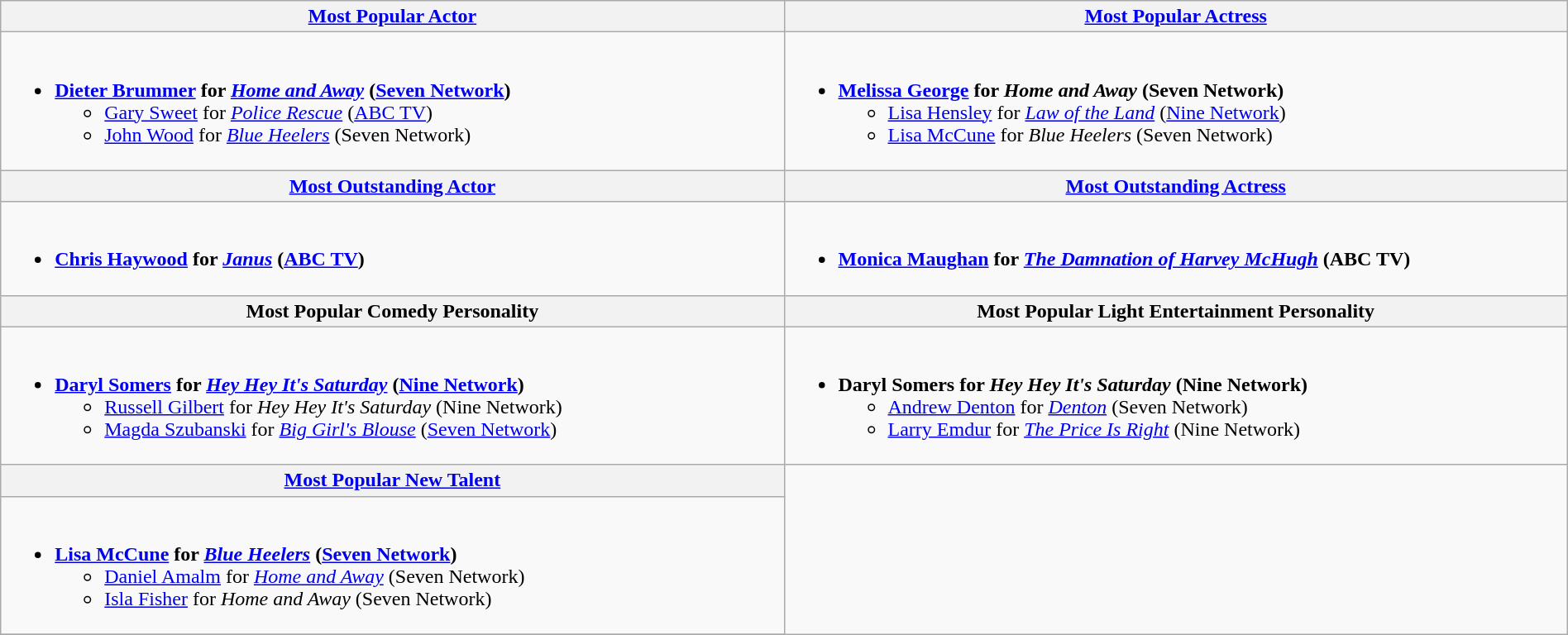<table class=wikitable width="100%">
<tr>
<th width="25%"><a href='#'>Most Popular Actor</a></th>
<th width="25%"><a href='#'>Most Popular Actress</a></th>
</tr>
<tr>
<td valign="top"><br><ul><li><strong><a href='#'>Dieter Brummer</a> for <em><a href='#'>Home and Away</a></em> (<a href='#'>Seven Network</a>)</strong><ul><li><a href='#'>Gary Sweet</a> for <em><a href='#'>Police Rescue</a></em> (<a href='#'>ABC TV</a>)</li><li><a href='#'>John Wood</a> for <em><a href='#'>Blue Heelers</a></em> (Seven Network)</li></ul></li></ul></td>
<td valign="top"><br><ul><li><strong><a href='#'>Melissa George</a> for <em>Home and Away</em> (Seven Network)</strong><ul><li><a href='#'>Lisa Hensley</a> for <em><a href='#'>Law of the Land</a></em> (<a href='#'>Nine Network</a>)</li><li><a href='#'>Lisa McCune</a> for <em>Blue Heelers</em> (Seven Network)</li></ul></li></ul></td>
</tr>
<tr>
<th width="50%"><a href='#'>Most Outstanding Actor</a></th>
<th width="50%"><a href='#'>Most Outstanding Actress</a></th>
</tr>
<tr>
<td valign="top"><br><ul><li><strong><a href='#'>Chris Haywood</a> for <em><a href='#'>Janus</a></em> (<a href='#'>ABC TV</a>)</strong></li></ul></td>
<td valign="top"><br><ul><li><strong><a href='#'>Monica Maughan</a> for <em><a href='#'>The Damnation of Harvey McHugh</a></em> (ABC TV)</strong></li></ul></td>
</tr>
<tr>
<th width="50%">Most Popular Comedy Personality</th>
<th width="50%">Most Popular Light Entertainment Personality</th>
</tr>
<tr>
<td valign="top"><br><ul><li><strong><a href='#'>Daryl Somers</a> for <em><a href='#'>Hey Hey It's Saturday</a></em> (<a href='#'>Nine Network</a>)</strong><ul><li><a href='#'>Russell Gilbert</a> for <em>Hey Hey It's Saturday</em> (Nine Network)</li><li><a href='#'>Magda Szubanski</a> for <em><a href='#'>Big Girl's Blouse</a></em> (<a href='#'>Seven Network</a>)</li></ul></li></ul></td>
<td valign="top"><br><ul><li><strong>Daryl Somers for <em>Hey Hey It's Saturday</em> (Nine Network)</strong><ul><li><a href='#'>Andrew Denton</a> for <em><a href='#'>Denton</a></em> (Seven Network)</li><li><a href='#'>Larry Emdur</a> for <em><a href='#'>The Price Is Right</a></em> (Nine Network)</li></ul></li></ul></td>
</tr>
<tr>
<th width="50%"><a href='#'>Most Popular New Talent</a></th>
</tr>
<tr>
<td valign="top"><br><ul><li><strong><a href='#'>Lisa McCune</a> for <em><a href='#'>Blue Heelers</a></em> (<a href='#'>Seven Network</a>)</strong><ul><li><a href='#'>Daniel Amalm</a> for <em><a href='#'>Home and Away</a></em> (Seven Network)</li><li><a href='#'>Isla Fisher</a> for <em>Home and Away</em> (Seven Network)</li></ul></li></ul></td>
</tr>
<tr>
</tr>
</table>
